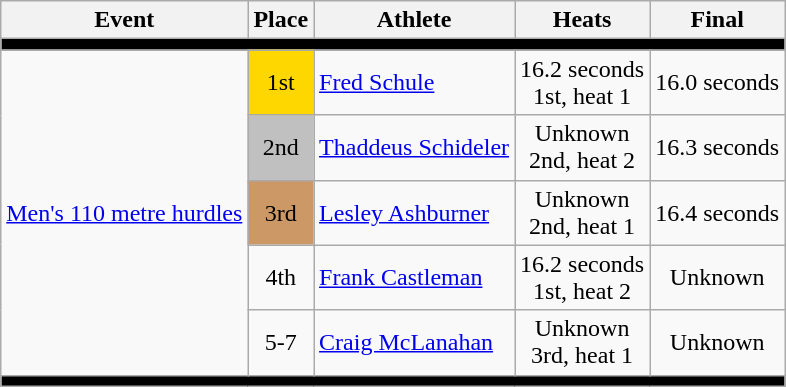<table class=wikitable>
<tr>
<th>Event</th>
<th>Place</th>
<th>Athlete</th>
<th>Heats</th>
<th>Final</th>
</tr>
<tr bgcolor=black>
<td colspan=5></td>
</tr>
<tr align=center>
<td rowspan=5><a href='#'>Men's 110 metre hurdles</a></td>
<td bgcolor=gold>1st</td>
<td align=left><a href='#'>Fred Schule</a></td>
<td>16.2 seconds <br> 1st, heat 1</td>
<td>16.0 seconds</td>
</tr>
<tr align=center>
<td bgcolor=silver>2nd</td>
<td align=left><a href='#'>Thaddeus Schideler</a></td>
<td>Unknown <br> 2nd, heat 2</td>
<td>16.3 seconds</td>
</tr>
<tr align=center>
<td bgcolor=cc9966>3rd</td>
<td align=left><a href='#'>Lesley Ashburner</a></td>
<td>Unknown <br> 2nd, heat 1</td>
<td>16.4 seconds</td>
</tr>
<tr align=center>
<td>4th</td>
<td align=left><a href='#'>Frank Castleman</a></td>
<td>16.2 seconds <br> 1st, heat 2</td>
<td>Unknown</td>
</tr>
<tr align=center>
<td>5-7</td>
<td align=left><a href='#'>Craig McLanahan</a></td>
<td>Unknown <br> 3rd, heat 1</td>
<td>Unknown</td>
</tr>
<tr bgcolor=black>
<td colspan=5></td>
</tr>
</table>
